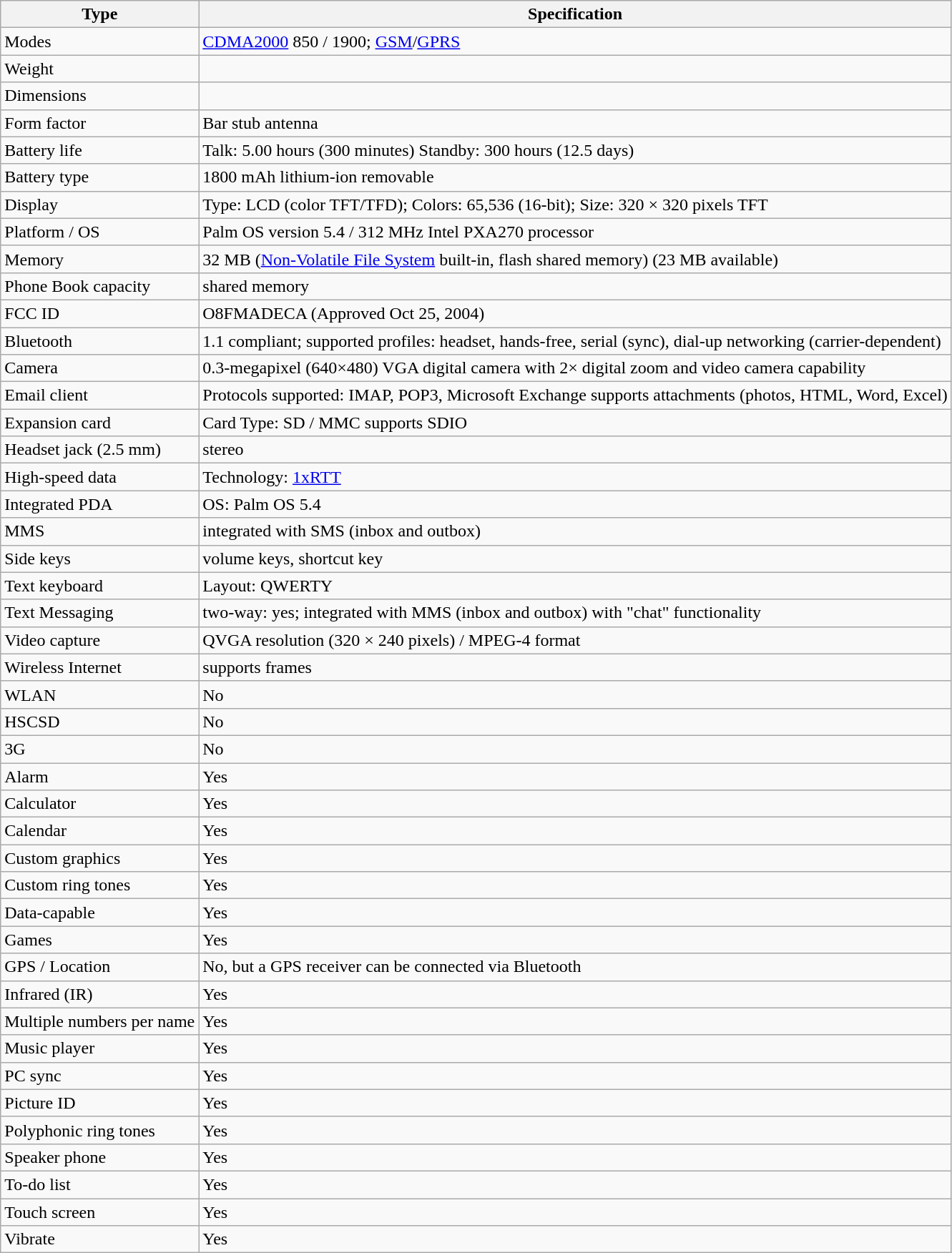<table class="wikitable">
<tr>
<th>Type</th>
<th>Specification</th>
</tr>
<tr>
<td>Modes</td>
<td><a href='#'>CDMA2000</a> 850 / 1900; <a href='#'>GSM</a>/<a href='#'>GPRS</a></td>
</tr>
<tr>
<td>Weight</td>
<td></td>
</tr>
<tr>
<td>Dimensions</td>
<td></td>
</tr>
<tr>
<td>Form factor</td>
<td>Bar stub antenna</td>
</tr>
<tr>
<td>Battery life</td>
<td>Talk: 5.00 hours   (300 minutes) Standby: 300 hours   (12.5 days)</td>
</tr>
<tr>
<td>Battery type</td>
<td>1800 mAh lithium-ion removable</td>
</tr>
<tr>
<td>Display</td>
<td>Type: LCD (color TFT/TFD); Colors: 65,536 (16-bit); Size: 320 × 320 pixels TFT</td>
</tr>
<tr>
<td>Platform / OS</td>
<td>Palm OS version 5.4 / 312 MHz Intel PXA270 processor</td>
</tr>
<tr>
<td>Memory</td>
<td>32 MB (<a href='#'>Non-Volatile File System</a> built-in, flash shared memory) (23 MB available)</td>
</tr>
<tr>
<td>Phone Book capacity</td>
<td>shared memory</td>
</tr>
<tr>
<td>FCC ID</td>
<td>O8FMADECA (Approved Oct 25, 2004)</td>
</tr>
<tr>
<td>Bluetooth</td>
<td>1.1 compliant; supported profiles: headset, hands-free, serial (sync), dial-up networking (carrier-dependent)</td>
</tr>
<tr>
<td>Camera</td>
<td>0.3-megapixel (640×480) VGA digital camera with 2× digital zoom and video camera capability</td>
</tr>
<tr>
<td>Email client</td>
<td>Protocols supported: IMAP, POP3, Microsoft Exchange supports attachments (photos, HTML, Word, Excel)</td>
</tr>
<tr>
<td>Expansion card</td>
<td>Card Type: SD / MMC supports SDIO</td>
</tr>
<tr>
<td>Headset jack (2.5 mm)</td>
<td>stereo</td>
</tr>
<tr>
<td>High-speed data</td>
<td>Technology: <a href='#'>1xRTT</a></td>
</tr>
<tr>
<td>Integrated PDA</td>
<td>OS: Palm OS 5.4</td>
</tr>
<tr>
<td>MMS</td>
<td>integrated with SMS (inbox and outbox)</td>
</tr>
<tr>
<td>Side keys</td>
<td>volume keys, shortcut key</td>
</tr>
<tr>
<td>Text keyboard</td>
<td>Layout: QWERTY</td>
</tr>
<tr>
<td>Text Messaging</td>
<td>two-way: yes; integrated with MMS (inbox and outbox) with "chat" functionality</td>
</tr>
<tr>
<td>Video capture</td>
<td>QVGA resolution (320 × 240 pixels) / MPEG-4 format</td>
</tr>
<tr>
<td>Wireless Internet</td>
<td>supports frames</td>
</tr>
<tr>
<td>WLAN</td>
<td>No</td>
</tr>
<tr>
<td>HSCSD</td>
<td>No</td>
</tr>
<tr>
<td>3G</td>
<td>No</td>
</tr>
<tr>
<td>Alarm</td>
<td>Yes</td>
</tr>
<tr>
<td>Calculator</td>
<td>Yes</td>
</tr>
<tr>
<td>Calendar</td>
<td>Yes</td>
</tr>
<tr>
<td>Custom graphics</td>
<td>Yes</td>
</tr>
<tr>
<td>Custom ring tones</td>
<td>Yes</td>
</tr>
<tr>
<td>Data-capable</td>
<td>Yes</td>
</tr>
<tr>
<td>Games</td>
<td>Yes</td>
</tr>
<tr>
<td>GPS / Location</td>
<td>No, but a GPS receiver can be connected via Bluetooth</td>
</tr>
<tr>
<td>Infrared (IR)</td>
<td>Yes</td>
</tr>
<tr>
<td>Multiple numbers per name</td>
<td>Yes</td>
</tr>
<tr>
<td>Music player</td>
<td>Yes</td>
</tr>
<tr>
<td>PC sync</td>
<td>Yes</td>
</tr>
<tr>
<td>Picture ID</td>
<td>Yes</td>
</tr>
<tr>
<td>Polyphonic ring tones</td>
<td>Yes</td>
</tr>
<tr>
<td>Speaker phone</td>
<td>Yes</td>
</tr>
<tr>
<td>To-do list</td>
<td>Yes</td>
</tr>
<tr>
<td>Touch screen</td>
<td>Yes</td>
</tr>
<tr>
<td>Vibrate</td>
<td>Yes</td>
</tr>
</table>
